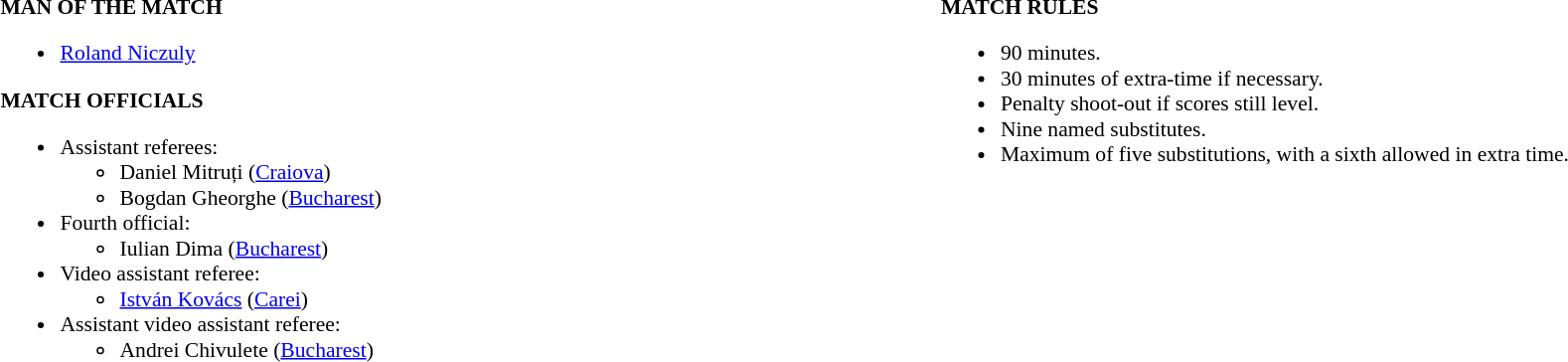<table width=100% style="font-size: 90%">
<tr>
<td width=50% valign=top><br><strong>MAN OF THE MATCH</strong><ul><li> <a href='#'>Roland Niczuly</a></li></ul><strong>MATCH OFFICIALS</strong><ul><li>Assistant referees:<ul><li>Daniel Mitruți (<a href='#'>Craiova</a>)</li><li>Bogdan Gheorghe (<a href='#'>Bucharest</a>)</li></ul></li><li>Fourth official:<ul><li>Iulian Dima (<a href='#'>Bucharest</a>)</li></ul></li><li>Video assistant referee:<ul><li><a href='#'>István Kovács</a> (<a href='#'>Carei</a>)</li></ul></li><li>Assistant video assistant referee:<ul><li>Andrei Chivulete (<a href='#'>Bucharest</a>)</li></ul></li></ul></td>
<td width=50% valign=top><br><strong>MATCH RULES</strong><ul><li>90 minutes.</li><li>30 minutes of extra-time if necessary.</li><li>Penalty shoot-out if scores still level.</li><li>Nine named substitutes.</li><li>Maximum of five substitutions, with a sixth allowed in extra time.</li></ul></td>
</tr>
</table>
